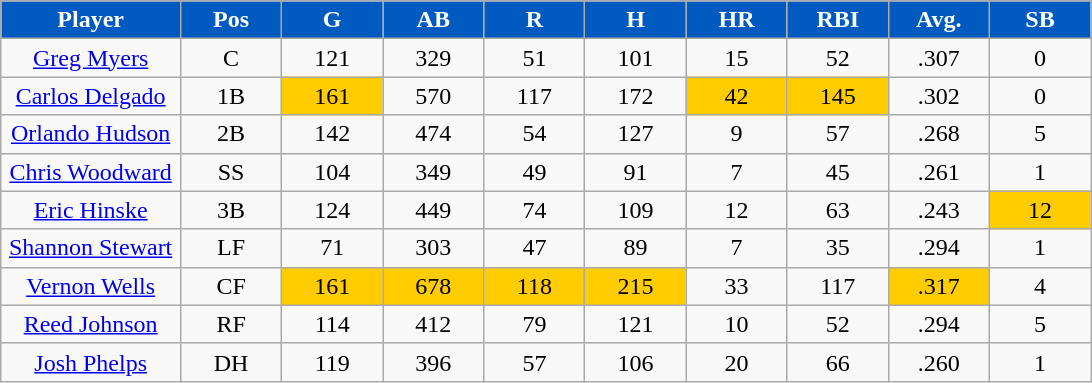<table class="wikitable sortable">
<tr>
<th style="background:#005ac0;color:white;" width="16%">Player</th>
<th style="background:#005ac0;color:white;" width="9%">Pos</th>
<th style="background:#005ac0;color:white;" width="9%">G</th>
<th style="background:#005ac0;color:white;" width="9%">AB</th>
<th style="background:#005ac0;color:white;" width="9%">R</th>
<th style="background:#005ac0;color:white;" width="9%">H</th>
<th style="background:#005ac0;color:white;" width="9%">HR</th>
<th style="background:#005ac0;color:white;" width="9%">RBI</th>
<th style="background:#005ac0;color:white;" width="9%">Avg.</th>
<th style="background:#005ac0;color:white;" width="9%">SB</th>
</tr>
<tr align="center">
<td><a href='#'>Greg Myers</a></td>
<td>C</td>
<td>121</td>
<td>329</td>
<td>51</td>
<td>101</td>
<td>15</td>
<td>52</td>
<td>.307</td>
<td>0</td>
</tr>
<tr align=center>
<td><a href='#'>Carlos Delgado</a></td>
<td>1B</td>
<td bgcolor="#FFCC00">161</td>
<td>570</td>
<td>117</td>
<td>172</td>
<td bgcolor="#FFCC00">42</td>
<td bgcolor="#FFCC00">145</td>
<td>.302</td>
<td>0</td>
</tr>
<tr align="center">
<td><a href='#'>Orlando Hudson</a></td>
<td>2B</td>
<td>142</td>
<td>474</td>
<td>54</td>
<td>127</td>
<td>9</td>
<td>57</td>
<td>.268</td>
<td>5</td>
</tr>
<tr align="center">
<td><a href='#'>Chris Woodward</a></td>
<td>SS</td>
<td>104</td>
<td>349</td>
<td>49</td>
<td>91</td>
<td>7</td>
<td>45</td>
<td>.261</td>
<td>1</td>
</tr>
<tr align=center>
<td><a href='#'>Eric Hinske</a></td>
<td>3B</td>
<td>124</td>
<td>449</td>
<td>74</td>
<td>109</td>
<td>12</td>
<td>63</td>
<td>.243</td>
<td bgcolor="#FFCC00">12</td>
</tr>
<tr align="center">
<td><a href='#'>Shannon Stewart</a></td>
<td>LF</td>
<td>71</td>
<td>303</td>
<td>47</td>
<td>89</td>
<td>7</td>
<td>35</td>
<td>.294</td>
<td>1</td>
</tr>
<tr align=center>
<td><a href='#'>Vernon Wells</a></td>
<td>CF</td>
<td bgcolor="#FFCC00">161</td>
<td bgcolor="#FFCC00">678</td>
<td bgcolor="#FFCC00">118</td>
<td bgcolor="#FFCC00">215</td>
<td>33</td>
<td>117</td>
<td bgcolor="#FFCC00">.317</td>
<td>4</td>
</tr>
<tr align=center>
<td><a href='#'>Reed Johnson</a></td>
<td>RF</td>
<td>114</td>
<td>412</td>
<td>79</td>
<td>121</td>
<td>10</td>
<td>52</td>
<td>.294</td>
<td>5</td>
</tr>
<tr align=center>
<td><a href='#'>Josh Phelps</a></td>
<td>DH</td>
<td>119</td>
<td>396</td>
<td>57</td>
<td>106</td>
<td>20</td>
<td>66</td>
<td>.260</td>
<td>1</td>
</tr>
</table>
